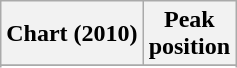<table class="wikitable plainrowheaders">
<tr>
<th scope="col">Chart (2010)</th>
<th scope="col">Peak<br>position</th>
</tr>
<tr>
</tr>
<tr>
</tr>
<tr>
</tr>
</table>
